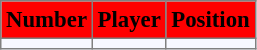<table bgcolor="#f7f8ff" cellpadding="3" cellspacing="0" border="1" style="font-size: 95%; border: gray solid 1px; border-collapse: collapse;">
<tr bgcolor="#ff0000">
<td align=center><strong>Number</strong></td>
<td align=center><strong>Player</strong></td>
<td align=center><strong>Position</strong></td>
</tr>
<tr align=left>
<td></td>
<td></td>
<td></td>
</tr>
</table>
